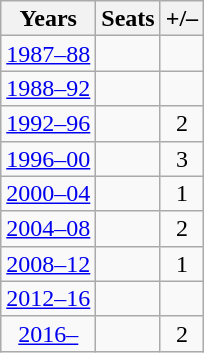<table class="wikitable" style="text-align:center; font-size:100%; line-height:16px;">
<tr>
<th>Years</th>
<th>Seats</th>
<th>+/–</th>
</tr>
<tr>
<td><a href='#'>1987–88</a></td>
<td></td>
<td></td>
</tr>
<tr>
<td><a href='#'>1988–92</a></td>
<td></td>
<td></td>
</tr>
<tr>
<td><a href='#'>1992–96</a></td>
<td></td>
<td> 2</td>
</tr>
<tr>
<td><a href='#'>1996–00</a></td>
<td></td>
<td> 3</td>
</tr>
<tr>
<td><a href='#'>2000–04</a></td>
<td></td>
<td> 1</td>
</tr>
<tr>
<td><a href='#'>2004–08</a></td>
<td></td>
<td> 2</td>
</tr>
<tr>
<td><a href='#'>2008–12</a></td>
<td></td>
<td> 1</td>
</tr>
<tr>
<td><a href='#'>2012–16</a></td>
<td></td>
<td></td>
</tr>
<tr>
<td><a href='#'>2016–</a></td>
<td></td>
<td> 2</td>
</tr>
</table>
